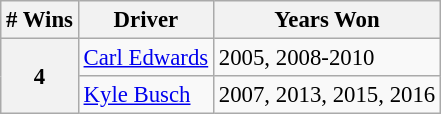<table class="wikitable" style="font-size: 95%;">
<tr>
<th># Wins</th>
<th>Driver</th>
<th>Years Won</th>
</tr>
<tr>
<th rowspan="2">4</th>
<td><a href='#'>Carl Edwards</a></td>
<td>2005, 2008-2010</td>
</tr>
<tr>
<td><a href='#'>Kyle Busch</a></td>
<td>2007, 2013, 2015, 2016</td>
</tr>
</table>
